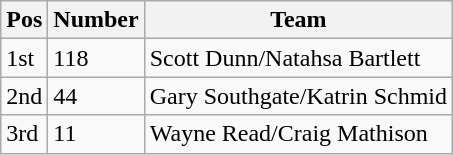<table class="wikitable">
<tr>
<th align="center">Pos</th>
<th align="center">Number</th>
<th align="center">Team</th>
</tr>
<tr>
<td>1st</td>
<td>118</td>
<td>Scott Dunn/Natahsa Bartlett</td>
</tr>
<tr>
<td>2nd</td>
<td>44</td>
<td>Gary Southgate/Katrin Schmid</td>
</tr>
<tr>
<td>3rd</td>
<td>11</td>
<td>Wayne Read/Craig Mathison</td>
</tr>
</table>
